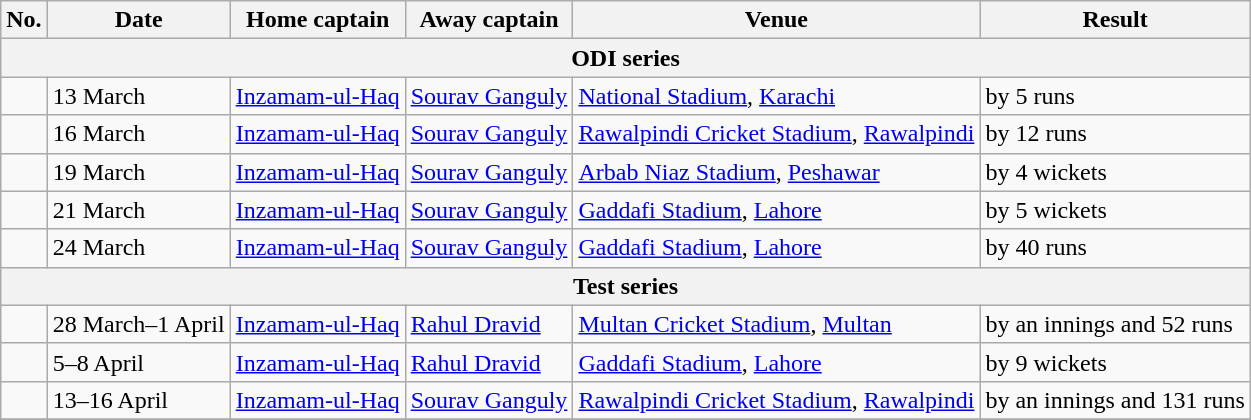<table class="wikitable">
<tr>
<th>No.</th>
<th>Date</th>
<th>Home captain</th>
<th>Away captain</th>
<th>Venue</th>
<th>Result</th>
</tr>
<tr>
<th colspan="6">ODI series</th>
</tr>
<tr>
<td></td>
<td>13 March</td>
<td><a href='#'>Inzamam-ul-Haq</a></td>
<td><a href='#'>Sourav Ganguly</a></td>
<td><a href='#'>National Stadium</a>, <a href='#'>Karachi</a></td>
<td> by 5 runs</td>
</tr>
<tr>
<td></td>
<td>16 March</td>
<td><a href='#'>Inzamam-ul-Haq</a></td>
<td><a href='#'>Sourav Ganguly</a></td>
<td><a href='#'>Rawalpindi Cricket Stadium</a>, <a href='#'>Rawalpindi</a></td>
<td> by 12 runs</td>
</tr>
<tr>
<td></td>
<td>19 March</td>
<td><a href='#'>Inzamam-ul-Haq</a></td>
<td><a href='#'>Sourav Ganguly</a></td>
<td><a href='#'>Arbab Niaz Stadium</a>, <a href='#'>Peshawar</a></td>
<td> by 4 wickets</td>
</tr>
<tr>
<td></td>
<td>21 March</td>
<td><a href='#'>Inzamam-ul-Haq</a></td>
<td><a href='#'>Sourav Ganguly</a></td>
<td><a href='#'>Gaddafi Stadium</a>, <a href='#'>Lahore</a></td>
<td> by 5 wickets</td>
</tr>
<tr>
<td></td>
<td>24 March</td>
<td><a href='#'>Inzamam-ul-Haq</a></td>
<td><a href='#'>Sourav Ganguly</a></td>
<td><a href='#'>Gaddafi Stadium</a>, <a href='#'>Lahore</a></td>
<td> by 40 runs</td>
</tr>
<tr>
<th colspan="6">Test series</th>
</tr>
<tr>
<td></td>
<td>28 March–1 April</td>
<td><a href='#'>Inzamam-ul-Haq</a></td>
<td><a href='#'>Rahul Dravid</a></td>
<td><a href='#'>Multan Cricket Stadium</a>, <a href='#'>Multan</a></td>
<td> by an innings and 52 runs</td>
</tr>
<tr>
<td></td>
<td>5–8 April</td>
<td><a href='#'>Inzamam-ul-Haq</a></td>
<td><a href='#'>Rahul Dravid</a></td>
<td><a href='#'>Gaddafi Stadium</a>, <a href='#'>Lahore</a></td>
<td> by 9 wickets</td>
</tr>
<tr>
<td></td>
<td>13–16 April</td>
<td><a href='#'>Inzamam-ul-Haq</a></td>
<td><a href='#'>Sourav Ganguly</a></td>
<td><a href='#'>Rawalpindi Cricket Stadium</a>, <a href='#'>Rawalpindi</a></td>
<td> by an innings and 131 runs</td>
</tr>
<tr>
</tr>
</table>
